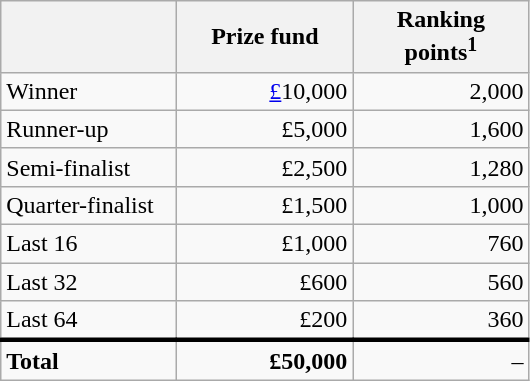<table class="wikitable">
<tr>
<th width=110px></th>
<th width=110px align="right">Prize fund</th>
<th width=110px align="right">Ranking points<sup>1</sup></th>
</tr>
<tr>
<td>Winner</td>
<td align="right"><a href='#'>£</a>10,000</td>
<td align="right">2,000</td>
</tr>
<tr>
<td>Runner-up</td>
<td align="right">£5,000</td>
<td align="right">1,600</td>
</tr>
<tr>
<td>Semi-finalist</td>
<td align="right">£2,500</td>
<td align="right">1,280</td>
</tr>
<tr>
<td>Quarter-finalist</td>
<td align="right">£1,500</td>
<td align="right">1,000</td>
</tr>
<tr>
<td>Last 16</td>
<td align="right">£1,000</td>
<td align="right">760</td>
</tr>
<tr>
<td>Last 32</td>
<td align="right">£600</td>
<td align="right">560</td>
</tr>
<tr>
<td>Last 64</td>
<td align="right">£200</td>
<td align="right">360</td>
</tr>
<tr style="border-top:medium solid">
<td><strong>Total</strong></td>
<td align="right"><strong>£50,000</strong></td>
<td align="right">–</td>
</tr>
</table>
